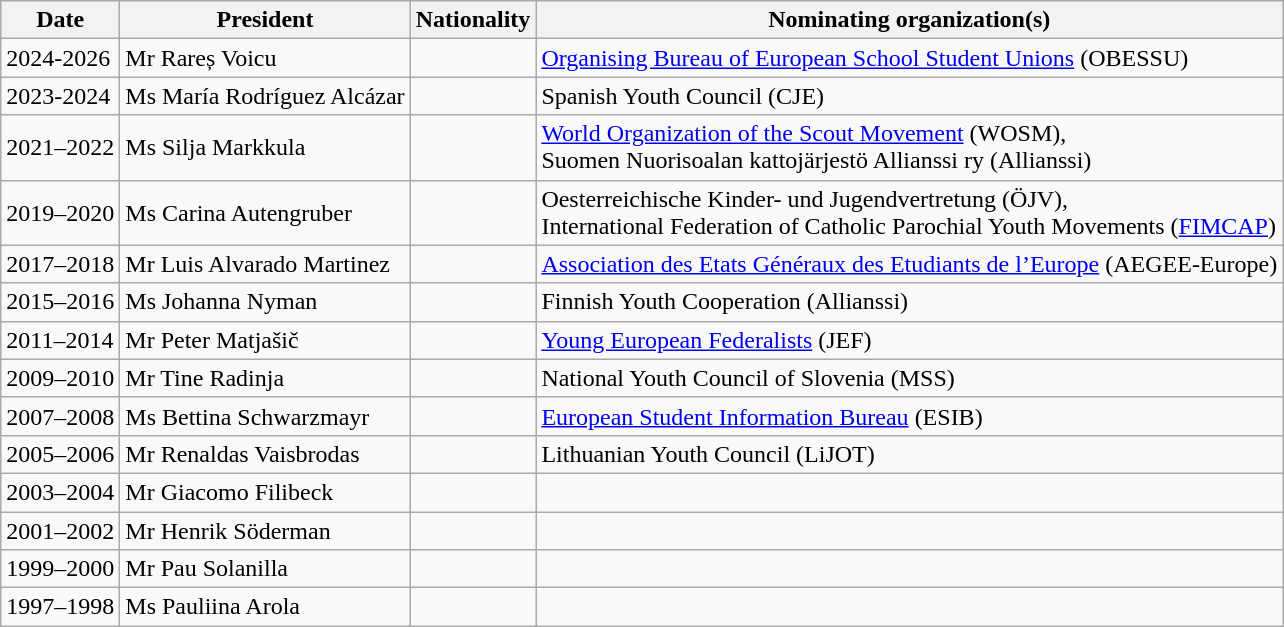<table class="wikitable sortable">
<tr>
<th>Date</th>
<th>President</th>
<th>Nationality</th>
<th>Nominating organization(s)</th>
</tr>
<tr>
<td>2024-2026</td>
<td>Mr Rareș Voicu</td>
<td></td>
<td><a href='#'>Organising Bureau of European School Student Unions</a> (OBESSU)</td>
</tr>
<tr>
<td>2023-2024</td>
<td>Ms María Rodríguez Alcázar</td>
<td></td>
<td>Spanish Youth Council (CJE)</td>
</tr>
<tr>
<td>2021–2022</td>
<td>Ms Silja Markkula</td>
<td></td>
<td><a href='#'>World Organization of the Scout Movement</a> (WOSM), <br> Suomen Nuorisoalan kattojärjestö Allianssi ry (Allianssi)</td>
</tr>
<tr>
<td>2019–2020</td>
<td>Ms Carina Autengruber</td>
<td></td>
<td>Oesterreichische Kinder- und Jugendvertretung (ÖJV), <br> International Federation of Catholic Parochial Youth Movements (<a href='#'>FIMCAP</a>)</td>
</tr>
<tr>
<td>2017–2018</td>
<td>Mr Luis Alvarado Martinez</td>
<td></td>
<td><a href='#'>Association des Etats Généraux des Etudiants de l’Europe</a> (AEGEE-Europe)</td>
</tr>
<tr>
<td>2015–2016</td>
<td>Ms Johanna Nyman</td>
<td></td>
<td>Finnish Youth Cooperation (Allianssi)</td>
</tr>
<tr>
<td>2011–2014</td>
<td>Mr Peter Matjašič</td>
<td></td>
<td><a href='#'>Young European Federalists</a> (JEF)</td>
</tr>
<tr>
<td>2009–2010</td>
<td>Mr Tine Radinja</td>
<td></td>
<td>National Youth Council of Slovenia (MSS)</td>
</tr>
<tr>
<td>2007–2008</td>
<td>Ms Bettina Schwarzmayr</td>
<td></td>
<td><a href='#'>European Student Information Bureau</a> (ESIB) </td>
</tr>
<tr>
<td>2005–2006</td>
<td>Mr Renaldas Vaisbrodas</td>
<td></td>
<td>Lithuanian Youth Council (LiJOT) </td>
</tr>
<tr>
<td>2003–2004</td>
<td>Mr Giacomo Filibeck</td>
<td></td>
<td></td>
</tr>
<tr>
<td>2001–2002</td>
<td>Mr Henrik Söderman</td>
<td></td>
<td></td>
</tr>
<tr>
<td>1999–2000</td>
<td>Mr Pau Solanilla</td>
<td></td>
<td></td>
</tr>
<tr>
<td>1997–1998</td>
<td>Ms Pauliina Arola</td>
<td></td>
<td></td>
</tr>
</table>
